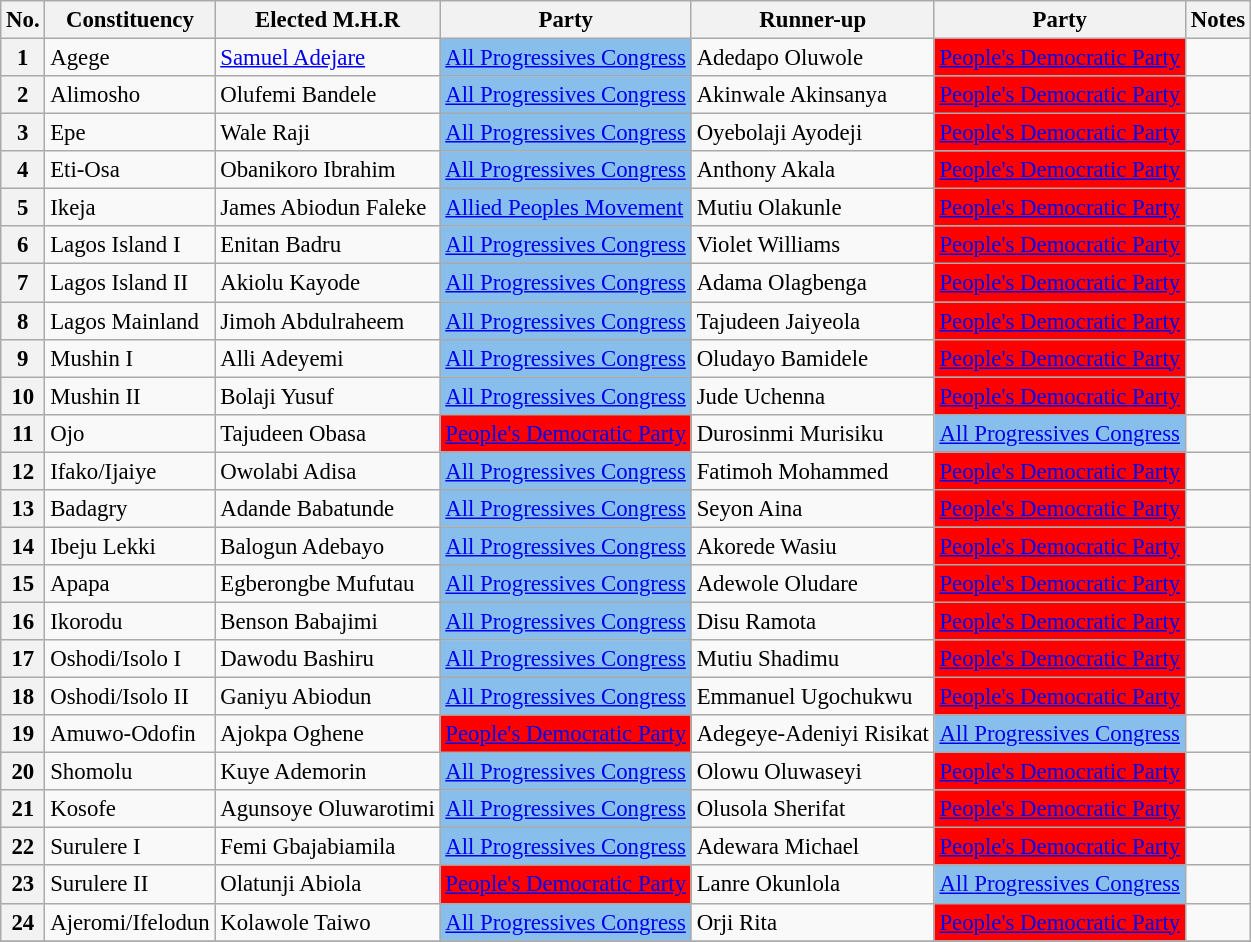<table class="sortable wikitable" style="font-size: 95%;">
<tr>
<th>No.</th>
<th>Constituency</th>
<th>Elected M.H.R</th>
<th>Party</th>
<th>Runner-up</th>
<th>Party</th>
<th>Notes</th>
</tr>
<tr>
<th>1</th>
<td>Agege</td>
<td><a href='#'>Samuel Adejare</a></td>
<td bgcolor="#87BEEB"><a href='#'><span>All Progressives Congress</span></a></td>
<td>Adedapo Oluwole</td>
<td bgcolor="#FF0000"><a href='#'><span>People's Democratic Party</span></a></td>
<td></td>
</tr>
<tr>
<th>2</th>
<td>Alimosho</td>
<td>Olufemi Bandele</td>
<td bgcolor="#87BEEB"><a href='#'><span>All Progressives Congress</span></a></td>
<td>Akinwale Akinsanya</td>
<td bgcolor="#FF0000"><a href='#'><span>People's Democratic Party</span></a></td>
<td></td>
</tr>
<tr>
<th>3</th>
<td>Epe</td>
<td>Wale Raji</td>
<td bgcolor="#87BEEB"><a href='#'><span>All Progressives Congress</span></a></td>
<td>Oyebolaji Ayodeji</td>
<td bgcolor="#FF0000"><a href='#'><span>People's Democratic Party</span></a></td>
<td></td>
</tr>
<tr>
<th>4</th>
<td>Eti-Osa</td>
<td>Obanikoro Ibrahim</td>
<td bgcolor="#87BEEB"><a href='#'><span>All Progressives Congress</span></a></td>
<td>Anthony Akala</td>
<td bgcolor="#FF0000"><a href='#'><span>People's Democratic Party</span></a></td>
<td></td>
</tr>
<tr>
<th>5</th>
<td>Ikeja</td>
<td>James Abiodun Faleke</td>
<td bgcolor="#87BEEB"><a href='#'><span>Allied Peoples Movement</span></a></td>
<td>Mutiu Olakunle</td>
<td bgcolor="#FF0000"><a href='#'><span>People's Democratic Party</span></a></td>
<td></td>
</tr>
<tr>
<th>6</th>
<td>Lagos Island I</td>
<td>Enitan Badru</td>
<td bgcolor="#87BEEB"><a href='#'><span>All Progressives Congress</span></a></td>
<td>Violet Williams</td>
<td bgcolor="#FF0000"><a href='#'><span>People's Democratic Party</span></a></td>
<td></td>
</tr>
<tr>
<th>7</th>
<td>Lagos Island II</td>
<td>Akiolu Kayode</td>
<td bgcolor="#87BEEB"><a href='#'><span>All Progressives Congress</span></a></td>
<td>Adama Olagbenga</td>
<td bgcolor="#FF0000"><a href='#'><span>People's Democratic Party</span></a></td>
<td></td>
</tr>
<tr>
<th>8</th>
<td>Lagos Mainland</td>
<td>Jimoh Abdulraheem</td>
<td bgcolor="#87BEEB"><a href='#'><span>All Progressives Congress</span></a></td>
<td>Tajudeen Jaiyeola</td>
<td bgcolor="#FF0000"><a href='#'><span>People's Democratic Party</span></a></td>
<td></td>
</tr>
<tr>
<th>9</th>
<td>Mushin I</td>
<td>Alli Adeyemi</td>
<td bgcolor="#87BEEB"><a href='#'><span>All Progressives Congress</span></a></td>
<td>Oludayo Bamidele</td>
<td bgcolor="#FF0000"><a href='#'><span>People's Democratic Party</span></a></td>
<td></td>
</tr>
<tr>
<th>10</th>
<td>Mushin II</td>
<td>Bolaji Yusuf</td>
<td bgcolor="#87BEEB"><a href='#'><span>All Progressives Congress</span></a></td>
<td>Jude Uchenna</td>
<td bgcolor="#FF0000"><a href='#'><span>People's Democratic Party</span></a></td>
<td></td>
</tr>
<tr>
<th>11</th>
<td>Ojo</td>
<td>Tajudeen Obasa</td>
<td bgcolor="#FF0000"><a href='#'><span>People's Democratic Party</span></a></td>
<td>Durosinmi Murisiku</td>
<td bgcolor="#87BEEB"><a href='#'><span>All Progressives Congress</span></a></td>
<td></td>
</tr>
<tr>
<th>12</th>
<td>Ifako/Ijaiye</td>
<td>Owolabi Adisa</td>
<td bgcolor="#87BEEB"><a href='#'><span>All Progressives Congress</span></a></td>
<td>Fatimoh Mohammed</td>
<td bgcolor="#FF0000"><a href='#'><span>People's Democratic Party</span></a></td>
<td></td>
</tr>
<tr>
<th>13</th>
<td>Badagry</td>
<td>Adande Babatunde</td>
<td bgcolor="#87BEEB"><a href='#'><span>All Progressives Congress</span></a></td>
<td>Seyon Aina</td>
<td bgcolor="#FF0000"><a href='#'><span>People's Democratic Party</span></a></td>
<td></td>
</tr>
<tr>
<th>14</th>
<td>Ibeju Lekki</td>
<td>Balogun Adebayo</td>
<td bgcolor="#87BEEB"><a href='#'><span>All Progressives Congress</span></a></td>
<td>Akorede Wasiu</td>
<td bgcolor="#FF0000"><a href='#'><span>People's Democratic Party</span></a></td>
<td></td>
</tr>
<tr>
<th>15</th>
<td>Apapa</td>
<td>Egberongbe Mufutau</td>
<td bgcolor="#87BEEB"><a href='#'><span>All Progressives Congress</span></a></td>
<td>Adewole Oludare</td>
<td bgcolor="#FF0000"><a href='#'><span>People's Democratic Party</span></a></td>
<td></td>
</tr>
<tr>
<th>16</th>
<td>Ikorodu</td>
<td>Benson Babajimi</td>
<td bgcolor="#87BEEB"><a href='#'><span>All Progressives Congress</span></a></td>
<td>Disu Ramota</td>
<td bgcolor="#FF0000"><a href='#'><span>People's Democratic Party</span></a></td>
<td></td>
</tr>
<tr>
<th>17</th>
<td>Oshodi/Isolo I</td>
<td>Dawodu Bashiru</td>
<td bgcolor="#87BEEB"><a href='#'><span>All Progressives Congress</span></a></td>
<td>Mutiu Shadimu</td>
<td bgcolor="#FF0000"><a href='#'><span>People's Democratic Party</span></a></td>
<td></td>
</tr>
<tr>
<th>18</th>
<td>Oshodi/Isolo II</td>
<td>Ganiyu Abiodun</td>
<td bgcolor="#87BEEB"><a href='#'><span>All Progressives Congress</span></a></td>
<td>Emmanuel Ugochukwu</td>
<td bgcolor="#FF0000"><a href='#'><span>People's Democratic Party</span></a></td>
<td></td>
</tr>
<tr>
<th>19</th>
<td>Amuwo-Odofin</td>
<td>Ajokpa Oghene</td>
<td bgcolor="#FF0000"><a href='#'><span>People's Democratic Party</span></a></td>
<td>Adegeye-Adeniyi Risikat</td>
<td bgcolor="#87BEEB"><a href='#'><span>All Progressives Congress</span></a></td>
<td></td>
</tr>
<tr>
<th>20</th>
<td>Shomolu</td>
<td>Kuye Ademorin</td>
<td bgcolor="#87BEEB"><a href='#'><span>All Progressives Congress</span></a></td>
<td>Olowu Oluwaseyi</td>
<td bgcolor="#FF0000"><a href='#'><span>People's Democratic Party</span></a></td>
<td></td>
</tr>
<tr>
<th>21</th>
<td>Kosofe</td>
<td>Agunsoye Oluwarotimi</td>
<td bgcolor="#87BEEB"><a href='#'><span>All Progressives Congress</span></a></td>
<td>Olusola Sherifat</td>
<td bgcolor="#FF0000"><a href='#'><span>People's Democratic Party</span></a></td>
<td></td>
</tr>
<tr>
<th>22</th>
<td>Surulere I</td>
<td>Femi Gbajabiamila</td>
<td bgcolor="#87BEEB"><a href='#'><span>All Progressives Congress</span></a></td>
<td>Adewara Michael</td>
<td bgcolor="#FF0000"><a href='#'><span>People's Democratic Party</span></a></td>
<td></td>
</tr>
<tr>
<th>23</th>
<td>Surulere II</td>
<td>Olatunji Abiola</td>
<td bgcolor="#FF0000"><a href='#'><span>People's Democratic Party</span></a></td>
<td>Lanre Okunlola</td>
<td bgcolor="#87BEEB"><a href='#'><span>All Progressives Congress</span></a></td>
<td></td>
</tr>
<tr>
<th>24</th>
<td>Ajeromi/Ifelodun</td>
<td>Kolawole Taiwo</td>
<td bgcolor="#87BEEB"><a href='#'><span>All Progressives Congress</span></a></td>
<td>Orji Rita</td>
<td bgcolor="#FF0000"><a href='#'><span>People's Democratic Party</span></a></td>
<td></td>
</tr>
<tr>
</tr>
</table>
